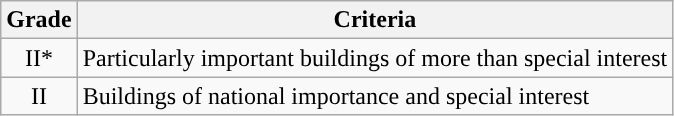<table class="wikitable">
<tr>
<th>Grade</th>
<th>Criteria</th>
</tr>
<tr>
<td align="center" >II*</td>
<td>Particularly important buildings of more than special interest</td>
</tr>
<tr>
<td align="center" >II</td>
<td>Buildings of national importance and special interest</td>
</tr>
</table>
